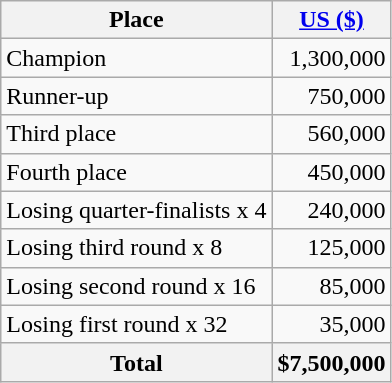<table class="wikitable">
<tr>
<th>Place</th>
<th><a href='#'>US ($)</a></th>
</tr>
<tr>
<td>Champion</td>
<td align=right>1,300,000</td>
</tr>
<tr>
<td>Runner-up</td>
<td align=right>750,000</td>
</tr>
<tr>
<td>Third place</td>
<td align=right>560,000</td>
</tr>
<tr>
<td>Fourth place</td>
<td align=right>450,000</td>
</tr>
<tr>
<td>Losing quarter-finalists x 4</td>
<td align=right>240,000</td>
</tr>
<tr>
<td>Losing third round x 8</td>
<td align=right>125,000</td>
</tr>
<tr>
<td>Losing second round x 16</td>
<td align=right>85,000</td>
</tr>
<tr>
<td>Losing first round x 32</td>
<td align=right>35,000</td>
</tr>
<tr>
<th>Total</th>
<th>$7,500,000</th>
</tr>
</table>
